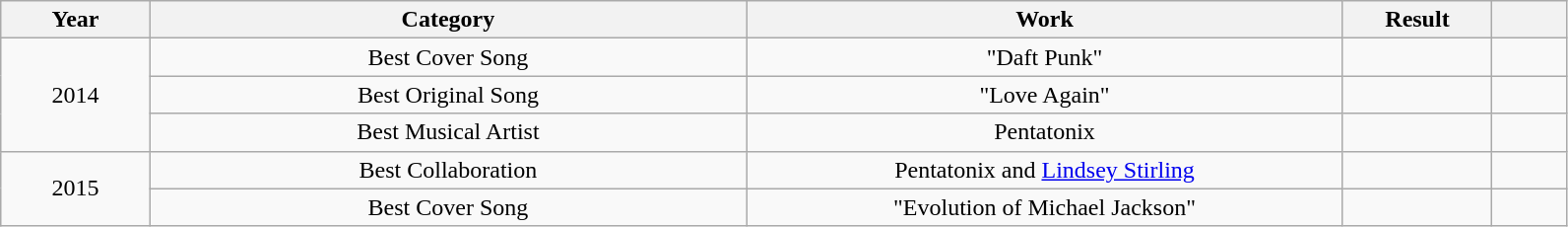<table class="wikitable">
<tr>
<th style="width:5%;">Year</th>
<th style="width:20%;">Category</th>
<th style="width:20%;">Work</th>
<th style="width:5%;">Result</th>
<th style="width:2.5%;"></th>
</tr>
<tr>
<td style="text-align:center;" rowspan="3">2014</td>
<td style="text-align:center;">Best Cover Song</td>
<td style="text-align:center;">"Daft Punk"</td>
<td></td>
<td style="text-align:center;"></td>
</tr>
<tr>
<td style="text-align:center;">Best Original Song</td>
<td style="text-align:center;">"Love Again"</td>
<td></td>
<td style="text-align:center;"></td>
</tr>
<tr>
<td style="text-align:center;">Best Musical Artist</td>
<td style="text-align:center;">Pentatonix</td>
<td></td>
<td style="text-align:center;"></td>
</tr>
<tr>
<td style="text-align:center;" rowspan="2">2015</td>
<td style="text-align:center;">Best Collaboration</td>
<td style="text-align:center;">Pentatonix and <a href='#'>Lindsey Stirling</a></td>
<td></td>
<td style="text-align:center;"></td>
</tr>
<tr>
<td style="text-align:center;">Best Cover Song</td>
<td style="text-align:center;">"Evolution of Michael Jackson"</td>
<td></td>
<td style="text-align:center;"></td>
</tr>
</table>
